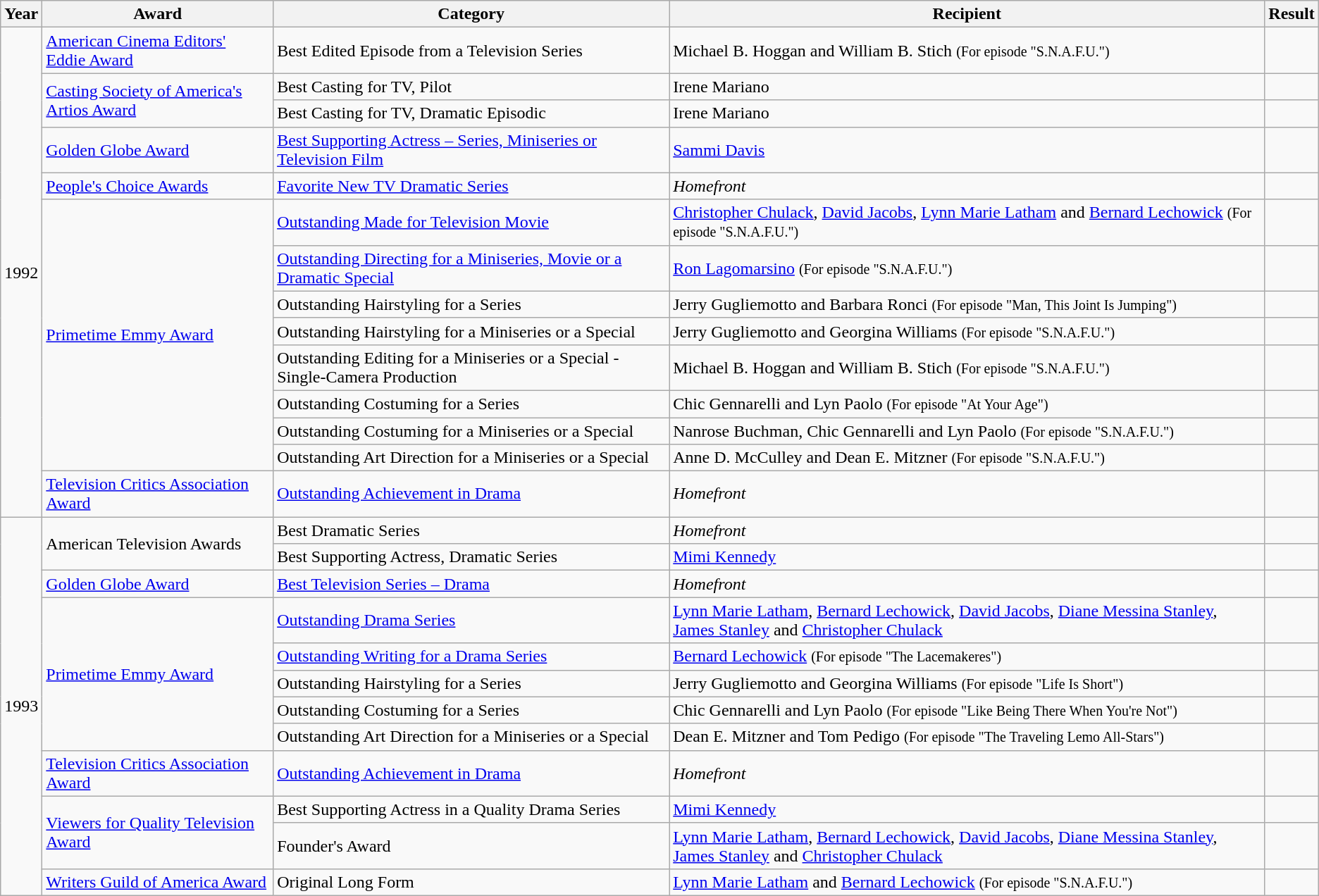<table class="wikitable">
<tr>
<th>Year</th>
<th>Award</th>
<th>Category</th>
<th>Recipient</th>
<th>Result</th>
</tr>
<tr>
<td rowspan="14">1992</td>
<td><a href='#'>American Cinema Editors' Eddie Award</a></td>
<td>Best Edited Episode from a Television Series</td>
<td>Michael B. Hoggan and William B. Stich <small>(For episode "S.N.A.F.U.")</small></td>
<td></td>
</tr>
<tr>
<td rowspan="2"><a href='#'>Casting Society of America's Artios Award</a></td>
<td>Best Casting for TV, Pilot</td>
<td>Irene Mariano</td>
<td></td>
</tr>
<tr>
<td>Best Casting for TV, Dramatic Episodic</td>
<td>Irene Mariano</td>
<td></td>
</tr>
<tr>
<td><a href='#'>Golden Globe Award</a></td>
<td><a href='#'>Best Supporting Actress – Series, Miniseries or Television Film</a></td>
<td><a href='#'>Sammi Davis</a></td>
<td></td>
</tr>
<tr>
<td><a href='#'>People's Choice Awards</a></td>
<td><a href='#'>Favorite New TV Dramatic Series</a></td>
<td><em>Homefront</em></td>
<td></td>
</tr>
<tr>
<td rowspan="8"><a href='#'>Primetime Emmy Award</a></td>
<td><a href='#'>Outstanding Made for Television Movie</a></td>
<td><a href='#'>Christopher Chulack</a>, <a href='#'>David Jacobs</a>, <a href='#'>Lynn Marie Latham</a> and <a href='#'>Bernard Lechowick</a> <small>(For episode "S.N.A.F.U.")</small></td>
<td></td>
</tr>
<tr>
<td><a href='#'>Outstanding Directing for a Miniseries, Movie or a Dramatic Special</a></td>
<td><a href='#'>Ron Lagomarsino</a> <small>(For episode "S.N.A.F.U.")</small></td>
<td></td>
</tr>
<tr>
<td>Outstanding Hairstyling for a Series</td>
<td>Jerry Gugliemotto and Barbara Ronci <small>(For episode "Man, This Joint Is Jumping")</small></td>
<td></td>
</tr>
<tr>
<td>Outstanding Hairstyling for a Miniseries or a Special</td>
<td>Jerry Gugliemotto and Georgina Williams <small>(For episode "S.N.A.F.U.")</small></td>
<td></td>
</tr>
<tr>
<td>Outstanding Editing for a Miniseries or a Special - Single-Camera Production</td>
<td>Michael B. Hoggan and William B. Stich <small>(For episode "S.N.A.F.U.")</small></td>
<td></td>
</tr>
<tr>
<td>Outstanding Costuming for a Series</td>
<td>Chic Gennarelli and Lyn Paolo <small>(For episode "At Your Age")</small></td>
<td></td>
</tr>
<tr>
<td>Outstanding Costuming for a Miniseries or a Special</td>
<td>Nanrose Buchman, Chic Gennarelli and Lyn Paolo <small>(For episode "S.N.A.F.U.")</small></td>
<td></td>
</tr>
<tr>
<td>Outstanding Art Direction for a Miniseries or a Special</td>
<td>Anne D. McCulley and Dean E. Mitzner <small>(For episode "S.N.A.F.U.")</small></td>
<td></td>
</tr>
<tr>
<td><a href='#'>Television Critics Association Award</a></td>
<td><a href='#'>Outstanding Achievement in Drama</a></td>
<td><em>Homefront</em></td>
<td></td>
</tr>
<tr>
<td rowspan="12">1993</td>
<td rowspan="2">American Television Awards</td>
<td>Best Dramatic Series</td>
<td><em>Homefront</em></td>
<td></td>
</tr>
<tr>
<td>Best Supporting Actress, Dramatic Series</td>
<td><a href='#'>Mimi Kennedy</a></td>
<td></td>
</tr>
<tr>
<td><a href='#'>Golden Globe Award</a></td>
<td><a href='#'>Best Television Series – Drama</a></td>
<td><em>Homefront</em></td>
<td></td>
</tr>
<tr>
<td rowspan="5"><a href='#'>Primetime Emmy Award</a></td>
<td><a href='#'>Outstanding Drama Series</a></td>
<td><a href='#'>Lynn Marie Latham</a>, <a href='#'>Bernard Lechowick</a>, <a href='#'>David Jacobs</a>, <a href='#'>Diane Messina Stanley</a>, <a href='#'>James Stanley</a> and <a href='#'>Christopher Chulack</a></td>
<td></td>
</tr>
<tr>
<td><a href='#'>Outstanding Writing for a Drama Series</a></td>
<td><a href='#'>Bernard Lechowick</a> <small>(For episode "The Lacemakeres")</small></td>
<td></td>
</tr>
<tr>
<td>Outstanding Hairstyling for a Series</td>
<td>Jerry Gugliemotto and Georgina Williams <small>(For episode "Life Is Short")</small></td>
<td></td>
</tr>
<tr>
<td>Outstanding Costuming for a Series</td>
<td>Chic Gennarelli and Lyn Paolo <small>(For episode "Like Being There When You're Not")</small></td>
<td></td>
</tr>
<tr>
<td>Outstanding Art Direction for a Miniseries or a Special</td>
<td>Dean E. Mitzner and Tom Pedigo <small>(For episode "The Traveling Lemo All-Stars")</small></td>
<td></td>
</tr>
<tr>
<td><a href='#'>Television Critics Association Award</a></td>
<td><a href='#'>Outstanding Achievement in Drama</a></td>
<td><em>Homefront</em></td>
<td></td>
</tr>
<tr>
<td rowspan="2"><a href='#'>Viewers for Quality Television Award</a></td>
<td>Best Supporting Actress in a Quality Drama Series</td>
<td><a href='#'>Mimi Kennedy</a></td>
<td></td>
</tr>
<tr>
<td>Founder's Award</td>
<td><a href='#'>Lynn Marie Latham</a>, <a href='#'>Bernard Lechowick</a>, <a href='#'>David Jacobs</a>, <a href='#'>Diane Messina Stanley</a>, <a href='#'>James Stanley</a> and <a href='#'>Christopher Chulack</a></td>
<td></td>
</tr>
<tr>
<td><a href='#'>Writers Guild of America Award</a></td>
<td>Original Long Form</td>
<td><a href='#'>Lynn Marie Latham</a> and <a href='#'>Bernard Lechowick</a> <small>(For episode "S.N.A.F.U.")</small></td>
<td></td>
</tr>
</table>
